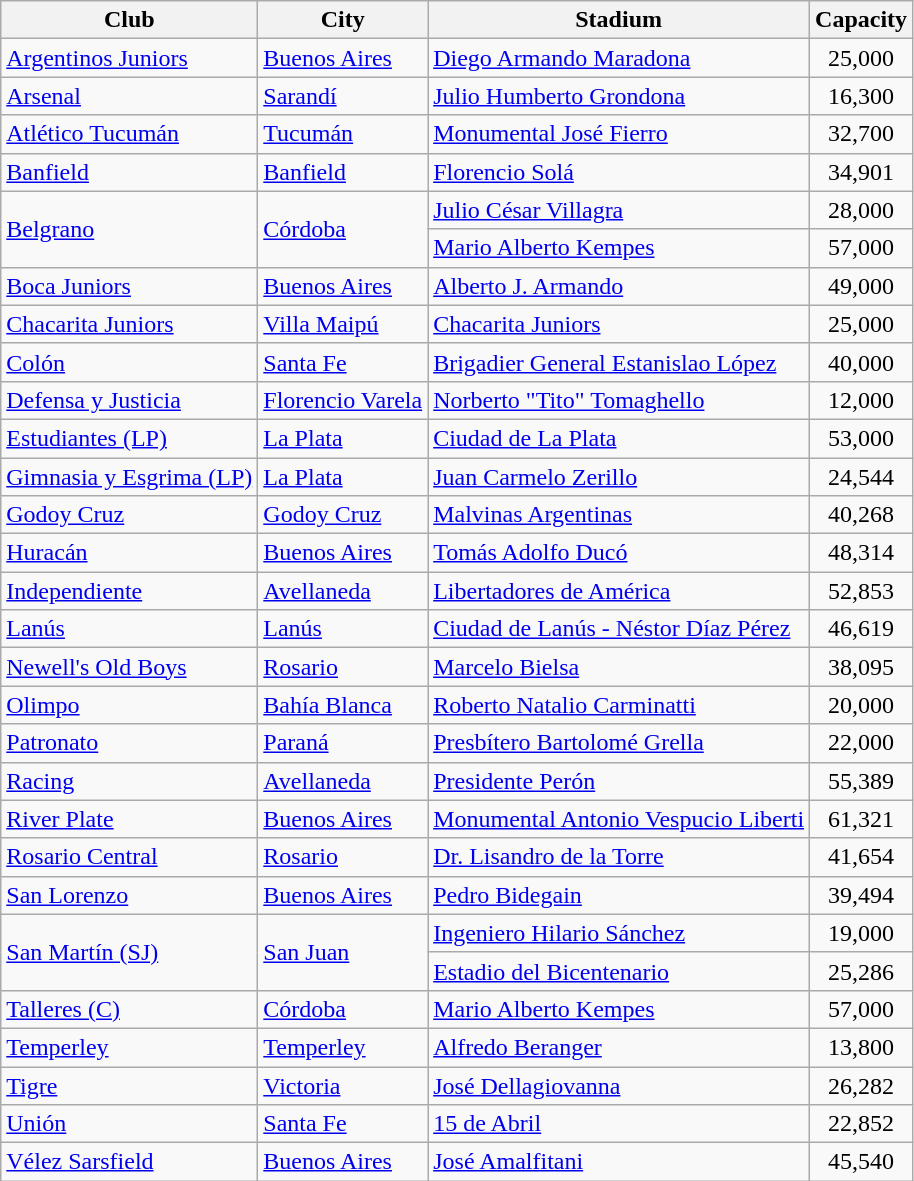<table class="wikitable sortable">
<tr>
<th>Club</th>
<th>City</th>
<th>Stadium</th>
<th>Capacity</th>
</tr>
<tr>
<td><a href='#'>Argentinos Juniors</a></td>
<td><a href='#'>Buenos Aires</a></td>
<td><a href='#'>Diego Armando Maradona</a></td>
<td align="center">25,000</td>
</tr>
<tr>
<td><a href='#'>Arsenal</a></td>
<td><a href='#'>Sarandí</a></td>
<td><a href='#'>Julio Humberto Grondona</a></td>
<td align="center">16,300</td>
</tr>
<tr>
<td><a href='#'>Atlético Tucumán</a></td>
<td><a href='#'>Tucumán</a></td>
<td><a href='#'>Monumental José Fierro</a></td>
<td align="center">32,700</td>
</tr>
<tr>
<td><a href='#'>Banfield</a></td>
<td><a href='#'>Banfield</a></td>
<td><a href='#'>Florencio Solá</a></td>
<td align="center">34,901</td>
</tr>
<tr>
<td rowspan=2><a href='#'>Belgrano</a></td>
<td rowspan=2><a href='#'>Córdoba</a></td>
<td><a href='#'>Julio César Villagra</a></td>
<td align="center">28,000</td>
</tr>
<tr>
<td><a href='#'>Mario Alberto Kempes</a></td>
<td align="center">57,000</td>
</tr>
<tr>
<td><a href='#'>Boca Juniors</a></td>
<td><a href='#'>Buenos Aires</a></td>
<td><a href='#'>Alberto J. Armando</a></td>
<td align="center">49,000</td>
</tr>
<tr>
<td><a href='#'>Chacarita Juniors</a></td>
<td><a href='#'>Villa Maipú</a></td>
<td><a href='#'>Chacarita Juniors</a></td>
<td align="center">25,000</td>
</tr>
<tr>
<td><a href='#'>Colón</a></td>
<td><a href='#'>Santa Fe</a></td>
<td><a href='#'>Brigadier General Estanislao López</a></td>
<td align="center">40,000</td>
</tr>
<tr>
<td><a href='#'>Defensa y Justicia</a></td>
<td><a href='#'>Florencio Varela</a></td>
<td><a href='#'>Norberto "Tito" Tomaghello</a></td>
<td align="center">12,000</td>
</tr>
<tr>
<td><a href='#'>Estudiantes (LP)</a></td>
<td><a href='#'>La Plata</a></td>
<td><a href='#'>Ciudad de La Plata</a></td>
<td align="center">53,000</td>
</tr>
<tr>
<td><a href='#'>Gimnasia y Esgrima (LP)</a></td>
<td><a href='#'>La Plata</a></td>
<td><a href='#'>Juan Carmelo Zerillo</a></td>
<td align="center">24,544</td>
</tr>
<tr>
<td><a href='#'>Godoy Cruz</a></td>
<td><a href='#'>Godoy Cruz</a></td>
<td><a href='#'>Malvinas Argentinas</a></td>
<td align="center">40,268</td>
</tr>
<tr>
<td><a href='#'>Huracán</a></td>
<td><a href='#'>Buenos Aires</a></td>
<td><a href='#'>Tomás Adolfo Ducó</a></td>
<td align="center">48,314</td>
</tr>
<tr>
<td><a href='#'>Independiente</a></td>
<td><a href='#'>Avellaneda</a></td>
<td><a href='#'>Libertadores de América</a></td>
<td align="center">52,853</td>
</tr>
<tr>
<td><a href='#'>Lanús</a></td>
<td><a href='#'>Lanús</a></td>
<td><a href='#'>Ciudad de Lanús - Néstor Díaz Pérez</a></td>
<td align="center">46,619</td>
</tr>
<tr>
<td><a href='#'>Newell's Old Boys</a></td>
<td><a href='#'>Rosario</a></td>
<td><a href='#'>Marcelo Bielsa</a></td>
<td align="center">38,095</td>
</tr>
<tr>
<td><a href='#'>Olimpo</a></td>
<td><a href='#'>Bahía Blanca</a></td>
<td><a href='#'>Roberto Natalio Carminatti</a></td>
<td align="center">20,000</td>
</tr>
<tr>
<td><a href='#'>Patronato</a></td>
<td><a href='#'>Paraná</a></td>
<td><a href='#'>Presbítero Bartolomé Grella</a></td>
<td align="center">22,000</td>
</tr>
<tr>
<td><a href='#'>Racing</a></td>
<td><a href='#'>Avellaneda</a></td>
<td><a href='#'>Presidente Perón</a></td>
<td align="center">55,389</td>
</tr>
<tr>
<td><a href='#'>River Plate</a></td>
<td><a href='#'>Buenos Aires</a></td>
<td><a href='#'>Monumental Antonio Vespucio Liberti</a></td>
<td align="center">61,321</td>
</tr>
<tr>
<td><a href='#'>Rosario Central</a></td>
<td><a href='#'>Rosario</a></td>
<td><a href='#'>Dr. Lisandro de la Torre</a></td>
<td align="center">41,654</td>
</tr>
<tr>
<td><a href='#'>San Lorenzo</a></td>
<td><a href='#'>Buenos Aires</a></td>
<td><a href='#'>Pedro Bidegain</a></td>
<td align="center">39,494</td>
</tr>
<tr>
<td rowspan=2><a href='#'>San Martín (SJ)</a></td>
<td rowspan=2><a href='#'>San Juan</a></td>
<td><a href='#'>Ingeniero Hilario Sánchez</a></td>
<td align="center">19,000</td>
</tr>
<tr>
<td><a href='#'>Estadio del Bicentenario</a></td>
<td align="center">25,286</td>
</tr>
<tr>
<td><a href='#'>Talleres (C)</a></td>
<td><a href='#'>Córdoba</a></td>
<td><a href='#'>Mario Alberto Kempes</a></td>
<td align="center">57,000</td>
</tr>
<tr>
<td><a href='#'>Temperley</a></td>
<td><a href='#'>Temperley</a></td>
<td><a href='#'>Alfredo Beranger</a></td>
<td align="center">13,800</td>
</tr>
<tr>
<td><a href='#'>Tigre</a></td>
<td><a href='#'>Victoria</a></td>
<td><a href='#'>José Dellagiovanna</a></td>
<td align="center">26,282</td>
</tr>
<tr>
<td><a href='#'>Unión</a></td>
<td><a href='#'>Santa Fe</a></td>
<td><a href='#'>15 de Abril</a></td>
<td align="center">22,852</td>
</tr>
<tr>
<td><a href='#'>Vélez Sarsfield</a></td>
<td><a href='#'>Buenos Aires</a></td>
<td><a href='#'>José Amalfitani</a></td>
<td align="center">45,540</td>
</tr>
</table>
